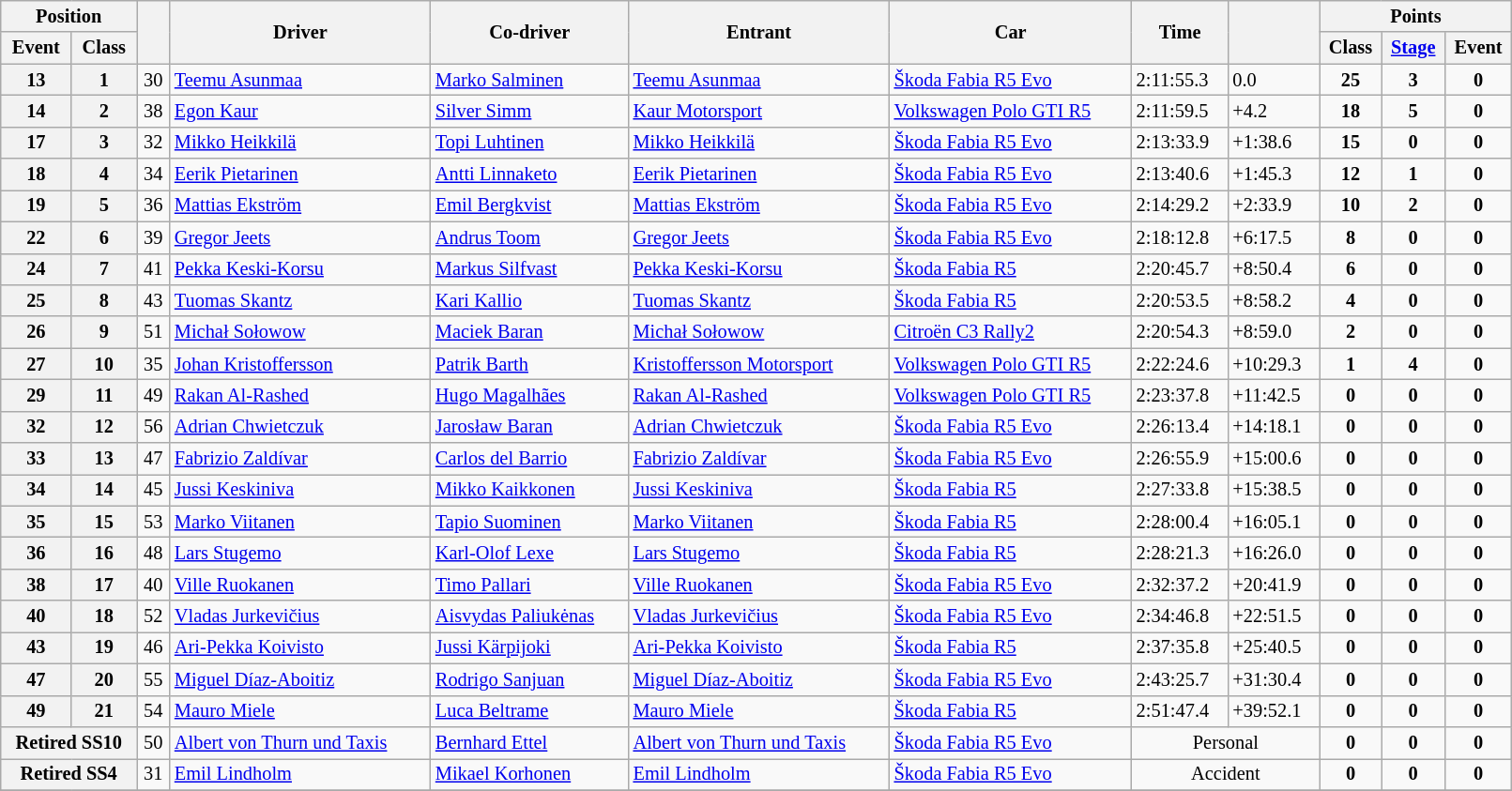<table class="wikitable" width=85% style="font-size: 85%;">
<tr>
<th colspan="2">Position</th>
<th rowspan="2"></th>
<th rowspan="2">Driver</th>
<th rowspan="2">Co-driver</th>
<th rowspan="2">Entrant</th>
<th rowspan="2">Car</th>
<th rowspan="2">Time</th>
<th rowspan="2"></th>
<th colspan="3">Points</th>
</tr>
<tr>
<th>Event</th>
<th>Class</th>
<th>Class</th>
<th><a href='#'>Stage</a></th>
<th>Event</th>
</tr>
<tr>
<th>13</th>
<th>1</th>
<td align="center">30</td>
<td><a href='#'>Teemu Asunmaa</a></td>
<td><a href='#'>Marko Salminen</a></td>
<td><a href='#'>Teemu Asunmaa</a></td>
<td><a href='#'>Škoda Fabia R5 Evo</a></td>
<td>2:11:55.3</td>
<td>0.0</td>
<td align="center"><strong>25</strong></td>
<td align="center"><strong>3</strong></td>
<td align="center"><strong>0</strong></td>
</tr>
<tr>
<th>14</th>
<th>2</th>
<td align="center">38</td>
<td><a href='#'>Egon Kaur</a></td>
<td><a href='#'>Silver Simm</a></td>
<td><a href='#'>Kaur Motorsport</a></td>
<td><a href='#'>Volkswagen Polo GTI R5</a></td>
<td>2:11:59.5</td>
<td>+4.2</td>
<td align="center"><strong>18</strong></td>
<td align="center"><strong>5</strong></td>
<td align="center"><strong>0</strong></td>
</tr>
<tr>
<th>17</th>
<th>3</th>
<td align="center">32</td>
<td><a href='#'>Mikko Heikkilä</a></td>
<td><a href='#'>Topi Luhtinen</a></td>
<td><a href='#'>Mikko Heikkilä</a></td>
<td><a href='#'>Škoda Fabia R5 Evo</a></td>
<td>2:13:33.9</td>
<td>+1:38.6</td>
<td align="center"><strong>15</strong></td>
<td align="center"><strong>0</strong></td>
<td align="center"><strong>0</strong></td>
</tr>
<tr>
<th>18</th>
<th>4</th>
<td align="center">34</td>
<td><a href='#'>Eerik Pietarinen</a></td>
<td><a href='#'>Antti Linnaketo</a></td>
<td><a href='#'>Eerik Pietarinen</a></td>
<td><a href='#'>Škoda Fabia R5 Evo</a></td>
<td>2:13:40.6</td>
<td>+1:45.3</td>
<td align="center"><strong>12</strong></td>
<td align="center"><strong>1</strong></td>
<td align="center"><strong>0</strong></td>
</tr>
<tr>
<th>19</th>
<th>5</th>
<td align="center">36</td>
<td><a href='#'>Mattias Ekström</a></td>
<td><a href='#'>Emil Bergkvist</a></td>
<td><a href='#'>Mattias Ekström</a></td>
<td><a href='#'>Škoda Fabia R5 Evo</a></td>
<td>2:14:29.2</td>
<td>+2:33.9</td>
<td align="center"><strong>10</strong></td>
<td align="center"><strong>2</strong></td>
<td align="center"><strong>0</strong></td>
</tr>
<tr>
<th>22</th>
<th>6</th>
<td align="center">39</td>
<td><a href='#'>Gregor Jeets</a></td>
<td><a href='#'>Andrus Toom</a></td>
<td><a href='#'>Gregor Jeets</a></td>
<td><a href='#'>Škoda Fabia R5 Evo</a></td>
<td>2:18:12.8</td>
<td>+6:17.5</td>
<td align="center"><strong>8</strong></td>
<td align="center"><strong>0</strong></td>
<td align="center"><strong>0</strong></td>
</tr>
<tr>
<th>24</th>
<th>7</th>
<td align="center">41</td>
<td><a href='#'>Pekka Keski-Korsu</a></td>
<td><a href='#'>Markus Silfvast</a></td>
<td><a href='#'>Pekka Keski-Korsu</a></td>
<td><a href='#'>Škoda Fabia R5</a></td>
<td>2:20:45.7</td>
<td>+8:50.4</td>
<td align="center"><strong>6</strong></td>
<td align="center"><strong>0</strong></td>
<td align="center"><strong>0</strong></td>
</tr>
<tr>
<th>25</th>
<th>8</th>
<td align="center">43</td>
<td><a href='#'>Tuomas Skantz</a></td>
<td><a href='#'>Kari Kallio</a></td>
<td><a href='#'>Tuomas Skantz</a></td>
<td><a href='#'>Škoda Fabia R5</a></td>
<td>2:20:53.5</td>
<td>+8:58.2</td>
<td align="center"><strong>4</strong></td>
<td align="center"><strong>0</strong></td>
<td align="center"><strong>0</strong></td>
</tr>
<tr>
<th>26</th>
<th>9</th>
<td align="center">51</td>
<td><a href='#'>Michał Sołowow</a></td>
<td><a href='#'>Maciek Baran</a></td>
<td><a href='#'>Michał Sołowow</a></td>
<td><a href='#'>Citroën C3 Rally2</a></td>
<td>2:20:54.3</td>
<td>+8:59.0</td>
<td align="center"><strong>2</strong></td>
<td align="center"><strong>0</strong></td>
<td align="center"><strong>0</strong></td>
</tr>
<tr>
<th>27</th>
<th>10</th>
<td align="center">35</td>
<td><a href='#'>Johan Kristoffersson</a></td>
<td><a href='#'>Patrik Barth</a></td>
<td><a href='#'>Kristoffersson Motorsport</a></td>
<td><a href='#'>Volkswagen Polo GTI R5</a></td>
<td>2:22:24.6</td>
<td>+10:29.3</td>
<td align="center"><strong>1</strong></td>
<td align="center"><strong>4</strong></td>
<td align="center"><strong>0</strong></td>
</tr>
<tr>
<th>29</th>
<th>11</th>
<td align="center">49</td>
<td><a href='#'>Rakan Al-Rashed</a></td>
<td><a href='#'>Hugo Magalhães</a></td>
<td><a href='#'>Rakan Al-Rashed</a></td>
<td><a href='#'>Volkswagen Polo GTI R5</a></td>
<td>2:23:37.8</td>
<td>+11:42.5</td>
<td align="center"><strong>0</strong></td>
<td align="center"><strong>0</strong></td>
<td align="center"><strong>0</strong></td>
</tr>
<tr>
<th>32</th>
<th>12</th>
<td align="center">56</td>
<td><a href='#'>Adrian Chwietczuk</a></td>
<td><a href='#'>Jarosław Baran</a></td>
<td><a href='#'>Adrian Chwietczuk</a></td>
<td><a href='#'>Škoda Fabia R5 Evo</a></td>
<td>2:26:13.4</td>
<td>+14:18.1</td>
<td align="center"><strong>0</strong></td>
<td align="center"><strong>0</strong></td>
<td align="center"><strong>0</strong></td>
</tr>
<tr>
<th>33</th>
<th>13</th>
<td align="center">47</td>
<td><a href='#'>Fabrizio Zaldívar</a></td>
<td><a href='#'>Carlos del Barrio</a></td>
<td><a href='#'>Fabrizio Zaldívar</a></td>
<td><a href='#'>Škoda Fabia R5 Evo</a></td>
<td>2:26:55.9</td>
<td>+15:00.6</td>
<td align="center"><strong>0</strong></td>
<td align="center"><strong>0</strong></td>
<td align="center"><strong>0</strong></td>
</tr>
<tr>
<th>34</th>
<th>14</th>
<td align="center">45</td>
<td><a href='#'>Jussi Keskiniva</a></td>
<td><a href='#'>Mikko Kaikkonen</a></td>
<td><a href='#'>Jussi Keskiniva</a></td>
<td><a href='#'>Škoda Fabia R5</a></td>
<td>2:27:33.8</td>
<td>+15:38.5</td>
<td align="center"><strong>0</strong></td>
<td align="center"><strong>0</strong></td>
<td align="center"><strong>0</strong></td>
</tr>
<tr>
<th>35</th>
<th>15</th>
<td align="center">53</td>
<td><a href='#'>Marko Viitanen</a></td>
<td><a href='#'>Tapio Suominen</a></td>
<td><a href='#'>Marko Viitanen</a></td>
<td><a href='#'>Škoda Fabia R5</a></td>
<td>2:28:00.4</td>
<td>+16:05.1</td>
<td align="center"><strong>0</strong></td>
<td align="center"><strong>0</strong></td>
<td align="center"><strong>0</strong></td>
</tr>
<tr>
<th>36</th>
<th>16</th>
<td align="center">48</td>
<td><a href='#'>Lars Stugemo</a></td>
<td><a href='#'>Karl-Olof Lexe</a></td>
<td><a href='#'>Lars Stugemo</a></td>
<td><a href='#'>Škoda Fabia R5</a></td>
<td>2:28:21.3</td>
<td>+16:26.0</td>
<td align="center"><strong>0</strong></td>
<td align="center"><strong>0</strong></td>
<td align="center"><strong>0</strong></td>
</tr>
<tr>
<th>38</th>
<th>17</th>
<td align="center">40</td>
<td><a href='#'>Ville Ruokanen</a></td>
<td><a href='#'>Timo Pallari</a></td>
<td><a href='#'>Ville Ruokanen</a></td>
<td><a href='#'>Škoda Fabia R5 Evo</a></td>
<td>2:32:37.2</td>
<td>+20:41.9</td>
<td align="center"><strong>0</strong></td>
<td align="center"><strong>0</strong></td>
<td align="center"><strong>0</strong></td>
</tr>
<tr>
<th>40</th>
<th>18</th>
<td align="center">52</td>
<td><a href='#'>Vladas Jurkevičius</a></td>
<td><a href='#'>Aisvydas Paliukėnas</a></td>
<td><a href='#'>Vladas Jurkevičius</a></td>
<td><a href='#'>Škoda Fabia R5 Evo</a></td>
<td>2:34:46.8</td>
<td>+22:51.5</td>
<td align="center"><strong>0</strong></td>
<td align="center"><strong>0</strong></td>
<td align="center"><strong>0</strong></td>
</tr>
<tr>
<th>43</th>
<th>19</th>
<td align="center">46</td>
<td><a href='#'>Ari-Pekka Koivisto</a></td>
<td><a href='#'>Jussi Kärpijoki</a></td>
<td><a href='#'>Ari-Pekka Koivisto</a></td>
<td><a href='#'>Škoda Fabia R5</a></td>
<td>2:37:35.8</td>
<td>+25:40.5</td>
<td align="center"><strong>0</strong></td>
<td align="center"><strong>0</strong></td>
<td align="center"><strong>0</strong></td>
</tr>
<tr>
<th>47</th>
<th>20</th>
<td align="center">55</td>
<td><a href='#'>Miguel Díaz-Aboitiz</a></td>
<td><a href='#'>Rodrigo Sanjuan</a></td>
<td><a href='#'>Miguel Díaz-Aboitiz</a></td>
<td><a href='#'>Škoda Fabia R5 Evo</a></td>
<td>2:43:25.7</td>
<td>+31:30.4</td>
<td align="center"><strong>0</strong></td>
<td align="center"><strong>0</strong></td>
<td align="center"><strong>0</strong></td>
</tr>
<tr>
<th>49</th>
<th>21</th>
<td align="center">54</td>
<td><a href='#'>Mauro Miele</a></td>
<td><a href='#'>Luca Beltrame</a></td>
<td><a href='#'>Mauro Miele</a></td>
<td><a href='#'>Škoda Fabia R5</a></td>
<td>2:51:47.4</td>
<td>+39:52.1</td>
<td align="center"><strong>0</strong></td>
<td align="center"><strong>0</strong></td>
<td align="center"><strong>0</strong></td>
</tr>
<tr>
<th colspan=2 nowrap>Retired SS10</th>
<td align="center">50</td>
<td><a href='#'>Albert von Thurn und Taxis</a></td>
<td><a href='#'>Bernhard Ettel</a></td>
<td><a href='#'>Albert von Thurn und Taxis</a></td>
<td><a href='#'>Škoda Fabia R5 Evo</a></td>
<td colspan="2" align="center">Personal</td>
<td align="center"><strong>0</strong></td>
<td align="center"><strong>0</strong></td>
<td align="center"><strong>0</strong></td>
</tr>
<tr>
<th colspan=2 nowrap>Retired SS4</th>
<td align="center">31</td>
<td><a href='#'>Emil Lindholm</a></td>
<td><a href='#'>Mikael Korhonen</a></td>
<td><a href='#'>Emil Lindholm</a></td>
<td><a href='#'>Škoda Fabia R5 Evo</a></td>
<td colspan="2" align="center">Accident</td>
<td align="center"><strong>0</strong></td>
<td align="center"><strong>0</strong></td>
<td align="center"><strong>0</strong></td>
</tr>
<tr>
</tr>
</table>
